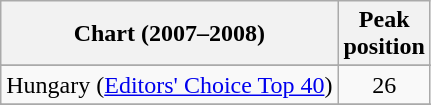<table class="wikitable sortable">
<tr>
<th>Chart (2007–2008)</th>
<th>Peak<br>position</th>
</tr>
<tr>
</tr>
<tr>
</tr>
<tr>
</tr>
<tr>
</tr>
<tr>
</tr>
<tr>
</tr>
<tr>
</tr>
<tr>
<td>Hungary (<a href='#'>Editors' Choice Top 40</a>)</td>
<td align="center">26</td>
</tr>
<tr>
</tr>
<tr>
</tr>
<tr>
</tr>
<tr>
</tr>
<tr>
</tr>
<tr>
</tr>
<tr>
</tr>
<tr>
</tr>
</table>
